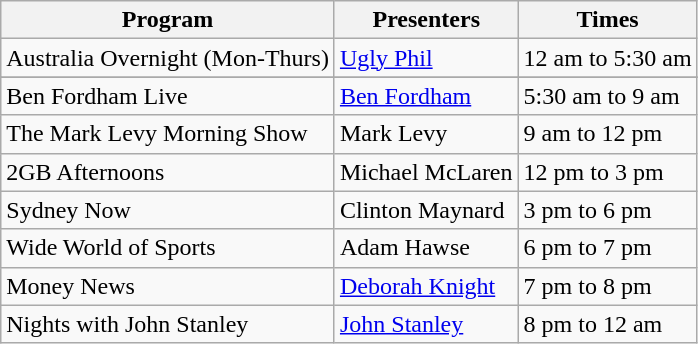<table class="wikitable">
<tr>
<th>Program</th>
<th>Presenters</th>
<th>Times</th>
</tr>
<tr>
<td>Australia Overnight (Mon-Thurs)</td>
<td><a href='#'>Ugly Phil</a></td>
<td>12 am to 5:30 am</td>
</tr>
<tr>
</tr>
<tr>
<td>Ben Fordham Live</td>
<td><a href='#'>Ben Fordham</a></td>
<td>5:30 am to 9 am</td>
</tr>
<tr>
<td>The Mark Levy Morning Show</td>
<td>Mark Levy</td>
<td>9 am to 12 pm</td>
</tr>
<tr>
<td>2GB Afternoons</td>
<td>Michael McLaren</td>
<td>12 pm to 3 pm</td>
</tr>
<tr>
<td>Sydney Now</td>
<td>Clinton Maynard</td>
<td>3 pm to 6 pm</td>
</tr>
<tr>
<td>Wide World of Sports</td>
<td>Adam Hawse</td>
<td>6 pm to 7 pm</td>
</tr>
<tr>
<td>Money News</td>
<td><a href='#'>Deborah Knight</a></td>
<td>7 pm to 8 pm</td>
</tr>
<tr>
<td>Nights with John Stanley</td>
<td><a href='#'>John Stanley</a></td>
<td>8 pm to 12 am</td>
</tr>
</table>
